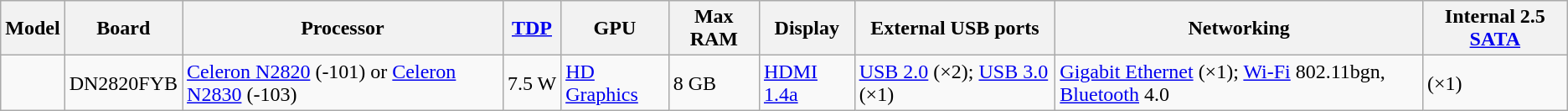<table class="wikitable">
<tr>
<th>Model</th>
<th>Board</th>
<th>Processor</th>
<th><a href='#'>TDP</a></th>
<th>GPU</th>
<th>Max RAM</th>
<th>Display</th>
<th>External USB ports</th>
<th>Networking</th>
<th>Internal 2.5 <a href='#'>SATA</a></th>
</tr>
<tr>
<td></td>
<td>DN2820FYB</td>
<td><a href='#'>Celeron N2820</a> (-101) or <a href='#'>Celeron N2830</a> (-103)</td>
<td>7.5 W</td>
<td><a href='#'>HD Graphics</a></td>
<td>8 GB</td>
<td><a href='#'>HDMI 1.4a</a></td>
<td><a href='#'>USB 2.0</a> (×2); <a href='#'>USB 3.0</a> (×1)</td>
<td><a href='#'>Gigabit Ethernet</a> (×1); <a href='#'>Wi-Fi</a> 802.11bgn, <a href='#'>Bluetooth</a> 4.0</td>
<td> (×1)</td>
</tr>
</table>
